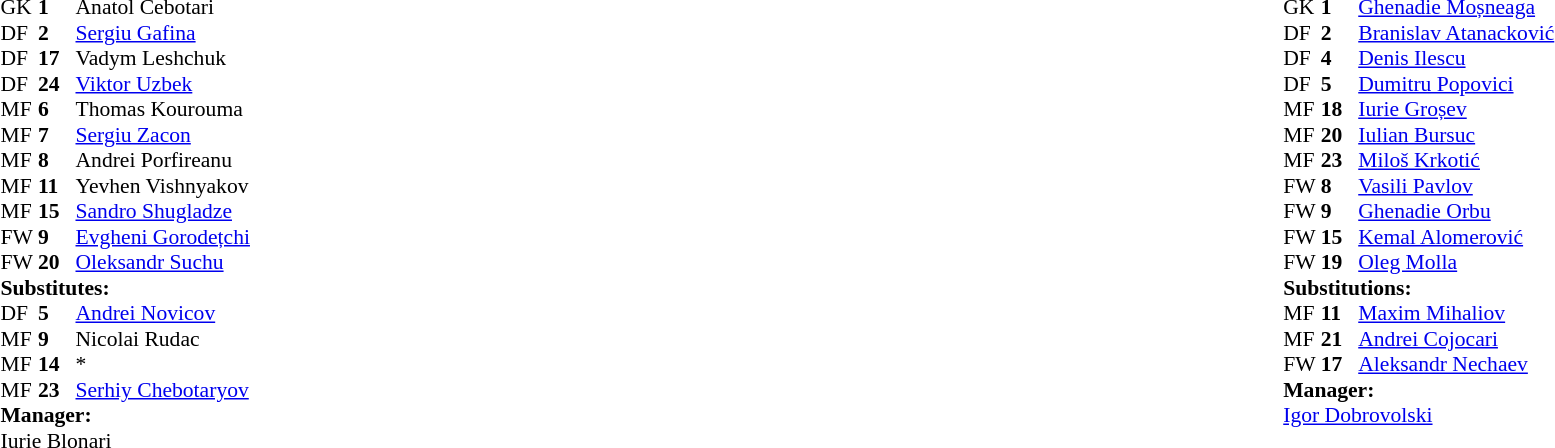<table width=100%>
<tr>
<td valign=top width=50%><br><table style=font-size:90% cellspacing=0 cellpadding=0>
<tr>
<td colspan="4"></td>
</tr>
<tr>
<th width=25></th>
<th width=25></th>
</tr>
<tr>
<td>GK</td>
<td><strong>1</strong></td>
<td> Anatol Cebotari</td>
</tr>
<tr>
<td>DF</td>
<td><strong>2</strong></td>
<td> <a href='#'>Sergiu Gafina</a></td>
<td></td>
<td></td>
</tr>
<tr>
<td>DF</td>
<td><strong>17</strong></td>
<td> Vadym Leshchuk</td>
</tr>
<tr>
<td>DF</td>
<td><strong>24</strong></td>
<td> <a href='#'>Viktor Uzbek</a></td>
</tr>
<tr>
<td>MF</td>
<td><strong>6</strong></td>
<td> Thomas Kourouma</td>
</tr>
<tr>
<td>MF</td>
<td><strong>7</strong></td>
<td> <a href='#'>Sergiu Zacon</a></td>
<td></td>
<td></td>
</tr>
<tr>
<td>MF</td>
<td><strong>8</strong></td>
<td> Andrei Porfireanu</td>
<td></td>
<td></td>
</tr>
<tr>
<td>MF</td>
<td><strong>11</strong></td>
<td> Yevhen Vishnyakov</td>
<td></td>
<td></td>
</tr>
<tr>
<td>MF</td>
<td><strong>15</strong></td>
<td> <a href='#'>Sandro Shugladze</a></td>
<td></td>
<td></td>
</tr>
<tr>
<td>FW</td>
<td><strong>9</strong></td>
<td> <a href='#'>Evgheni Gorodețchi</a></td>
</tr>
<tr>
<td>FW</td>
<td><strong>20</strong></td>
<td> <a href='#'>Oleksandr Suchu</a></td>
</tr>
<tr>
<td colspan=3><strong>Substitutes:</strong></td>
</tr>
<tr>
<td>DF</td>
<td><strong>5</strong></td>
<td> <a href='#'>Andrei Novicov</a></td>
<td></td>
<td></td>
</tr>
<tr>
<td>MF</td>
<td><strong>9</strong></td>
<td> Nicolai Rudac</td>
<td></td>
<td></td>
</tr>
<tr>
<td>MF</td>
<td><strong>14</strong></td>
<td> * </td>
<td></td>
<td></td>
</tr>
<tr>
<td>MF</td>
<td><strong>23</strong></td>
<td> <a href='#'>Serhiy Chebotaryov</a></td>
<td></td>
<td></td>
</tr>
<tr>
<td colspan=3><strong>Manager:</strong></td>
</tr>
<tr>
<td colspan=4> Iurie Blonari</td>
</tr>
</table>
</td>
<td valign="top"></td>
<td valign="top" width="50%"><br><table style=font-size:90% cellspacing=0 cellpadding=0 align="center">
<tr>
<td colspan="4"></td>
</tr>
<tr>
<th width=25></th>
<th width=25></th>
</tr>
<tr>
<td>GK</td>
<td><strong>1</strong></td>
<td> <a href='#'>Ghenadie Moșneaga</a></td>
</tr>
<tr>
<td>DF</td>
<td><strong>2</strong></td>
<td> <a href='#'>Branislav Atanacković</a></td>
<td></td>
<td></td>
</tr>
<tr>
<td>DF</td>
<td><strong>4</strong></td>
<td> <a href='#'>Denis Ilescu</a></td>
<td></td>
<td></td>
</tr>
<tr>
<td>DF</td>
<td><strong>5</strong></td>
<td> <a href='#'>Dumitru Popovici</a></td>
</tr>
<tr>
<td>MF</td>
<td><strong>18</strong></td>
<td> <a href='#'>Iurie Groșev</a></td>
</tr>
<tr>
<td>MF</td>
<td><strong>20</strong></td>
<td> <a href='#'>Iulian Bursuc</a></td>
</tr>
<tr>
<td>MF</td>
<td><strong>23</strong></td>
<td> <a href='#'>Miloš Krkotić</a></td>
<td></td>
<td></td>
</tr>
<tr>
<td>FW</td>
<td><strong>8</strong></td>
<td> <a href='#'>Vasili Pavlov</a></td>
<td></td>
<td></td>
</tr>
<tr>
<td>FW</td>
<td><strong>9</strong></td>
<td> <a href='#'>Ghenadie Orbu</a></td>
</tr>
<tr>
<td>FW</td>
<td><strong>15</strong></td>
<td> <a href='#'>Kemal Alomerović</a></td>
<td></td>
<td></td>
</tr>
<tr>
<td>FW</td>
<td><strong>19</strong></td>
<td> <a href='#'>Oleg Molla</a></td>
</tr>
<tr>
<td colspan=3><strong>Substitutions:</strong></td>
</tr>
<tr>
<td>MF</td>
<td><strong>11</strong></td>
<td> <a href='#'>Maxim Mihaliov</a></td>
<td></td>
<td></td>
</tr>
<tr>
<td>MF</td>
<td><strong>21</strong></td>
<td> <a href='#'>Andrei Cojocari</a></td>
<td></td>
<td></td>
</tr>
<tr>
<td>FW</td>
<td><strong>17</strong></td>
<td> <a href='#'>Aleksandr Nechaev</a></td>
<td></td>
<td></td>
</tr>
<tr>
<td colspan=3><strong>Manager:</strong></td>
</tr>
<tr>
<td colspan=4> <a href='#'>Igor Dobrovolski</a></td>
</tr>
</table>
</td>
</tr>
</table>
